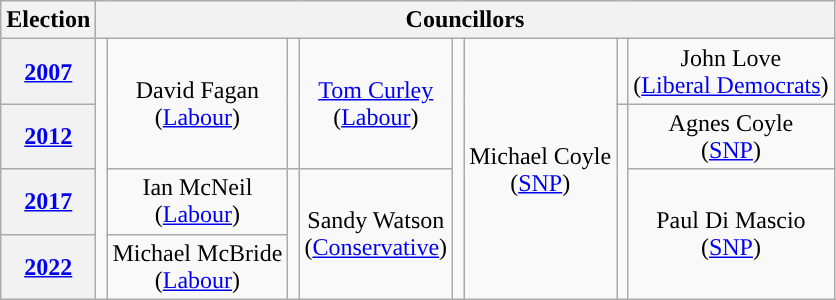<table class="wikitable" style="text-align:center">
<tr>
<th>Election</th>
<th colspan=8>Councillors</th>
</tr>
<tr>
<th><a href='#'>2007</a></th>
<td rowspan=4; style="background-color: "></td>
<td rowspan=2>David Fagan<br>(<a href='#'>Labour</a>)</td>
<td rowspan=2; style="background-color: "></td>
<td rowspan=2><a href='#'>Tom Curley</a><br>(<a href='#'>Labour</a>)</td>
<td rowspan=4; style="background-color: "></td>
<td rowspan=4>Michael Coyle<br>(<a href='#'>SNP</a>)</td>
<td rowspan=1; style="background-color: "></td>
<td rowspan=1>John Love<br>(<a href='#'>Liberal Democrats</a>)</td>
</tr>
<tr>
<th><a href='#'>2012</a></th>
<td rowspan=3; style="background-color: "></td>
<td rowspan=1>Agnes Coyle<br>(<a href='#'>SNP</a>)</td>
</tr>
<tr>
<th><a href='#'>2017</a></th>
<td rowspan=1>Ian McNeil<br>(<a href='#'>Labour</a>)</td>
<td rowspan=2; style="background-color: "></td>
<td rowspan=2>Sandy Watson<br>(<a href='#'>Conservative</a>)</td>
<td rowspan=2>Paul Di Mascio<br>(<a href='#'>SNP</a>)</td>
</tr>
<tr>
<th><a href='#'>2022</a></th>
<td rowspan=1>Michael McBride<br>(<a href='#'>Labour</a>)</td>
</tr>
</table>
